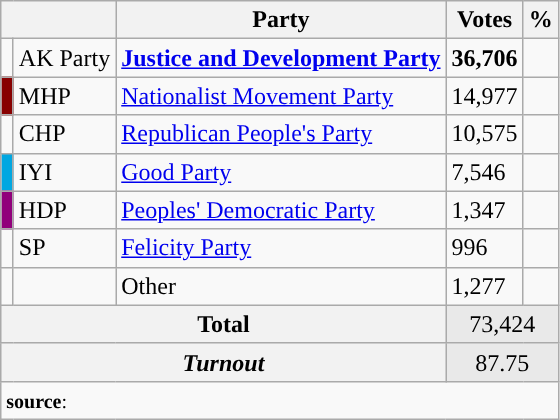<table class="wikitable">
<tr>
<th colspan="2" align="center"></th>
<th align="center">Party</th>
<th align="center">Votes</th>
<th align="center">%</th>
</tr>
<tr align="left">
<td></td>
<td>AK Party</td>
<td><strong><a href='#'>Justice and Development Party</a></strong></td>
<td><strong>36,706</strong></td>
<td><strong></strong></td>
</tr>
<tr align="left">
<td bgcolor="#870000" width="1"></td>
<td>MHP</td>
<td><a href='#'>Nationalist Movement Party</a></td>
<td>14,977</td>
<td></td>
</tr>
<tr align="left">
<td></td>
<td>CHP</td>
<td><a href='#'>Republican People's Party</a></td>
<td>10,575</td>
<td></td>
</tr>
<tr align="left">
<td bgcolor="#01A7E1" width="1"></td>
<td>IYI</td>
<td><a href='#'>Good Party</a></td>
<td>7,546</td>
<td></td>
</tr>
<tr align="left">
<td bgcolor="#91007B" width="1"></td>
<td>HDP</td>
<td><a href='#'>Peoples' Democratic Party</a></td>
<td>1,347</td>
<td></td>
</tr>
<tr align="left">
<td></td>
<td>SP</td>
<td><a href='#'>Felicity Party</a></td>
<td>996</td>
<td></td>
</tr>
<tr align="left">
<td bgcolor="" width="1"></td>
<td></td>
<td>Other</td>
<td>1,277</td>
<td></td>
</tr>
<tr align="left" style="background-color:#E9E9E9">
<th colspan="3" align="center"><strong>Total</strong></th>
<td colspan="5" align="center">73,424</td>
</tr>
<tr align="left" style="background-color:#E9E9E9">
<th colspan="3" align="center"><em>Turnout</em></th>
<td colspan="5" align="center">87.75</td>
</tr>
<tr>
<td colspan="9" align="left"><small><strong>source</strong>: </small></td>
</tr>
</table>
